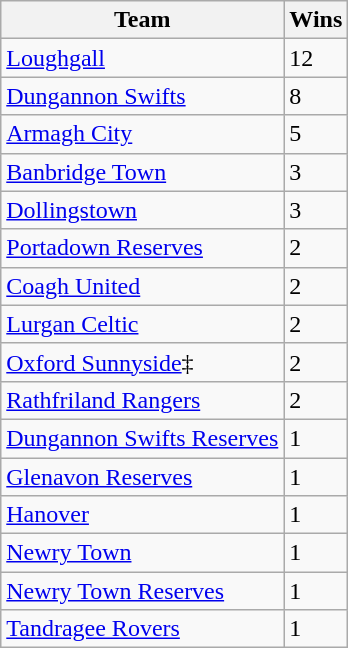<table class="wikitable">
<tr>
<th>Team</th>
<th>Wins</th>
</tr>
<tr>
<td><a href='#'>Loughgall</a></td>
<td>12</td>
</tr>
<tr>
<td><a href='#'>Dungannon Swifts</a></td>
<td>8</td>
</tr>
<tr>
<td><a href='#'>Armagh City</a></td>
<td>5</td>
</tr>
<tr>
<td><a href='#'>Banbridge Town</a></td>
<td>3</td>
</tr>
<tr>
<td><a href='#'>Dollingstown</a></td>
<td>3</td>
</tr>
<tr>
<td><a href='#'>Portadown Reserves</a></td>
<td>2</td>
</tr>
<tr>
<td><a href='#'>Coagh United</a></td>
<td>2</td>
</tr>
<tr>
<td><a href='#'>Lurgan Celtic</a></td>
<td>2</td>
</tr>
<tr>
<td><a href='#'>Oxford Sunnyside</a>‡</td>
<td>2</td>
</tr>
<tr>
<td><a href='#'>Rathfriland Rangers</a></td>
<td>2</td>
</tr>
<tr>
<td><a href='#'>Dungannon Swifts Reserves</a></td>
<td>1</td>
</tr>
<tr>
<td><a href='#'>Glenavon Reserves</a></td>
<td>1</td>
</tr>
<tr>
<td><a href='#'>Hanover</a></td>
<td>1</td>
</tr>
<tr>
<td><a href='#'>Newry Town</a></td>
<td>1</td>
</tr>
<tr>
<td><a href='#'>Newry Town Reserves</a></td>
<td>1</td>
</tr>
<tr>
<td><a href='#'>Tandragee Rovers</a></td>
<td>1</td>
</tr>
</table>
